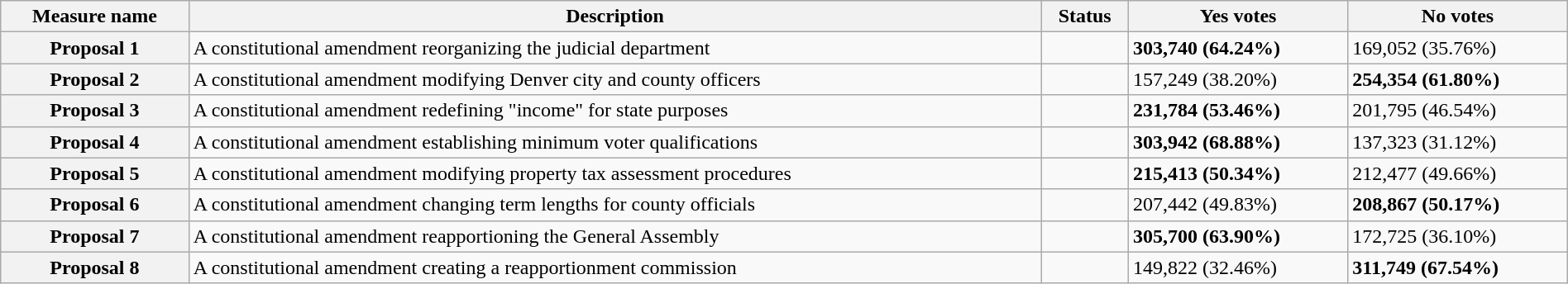<table class="wikitable sortable plainrowheaders" style="width:100%">
<tr>
<th scope="col">Measure name</th>
<th class="unsortable" scope="col">Description</th>
<th scope="col">Status</th>
<th scope="col">Yes votes</th>
<th scope="col">No votes</th>
</tr>
<tr>
<th scope="row">Proposal 1</th>
<td>A constitutional amendment reorganizing the judicial department</td>
<td></td>
<td><strong>303,740 (64.24%)</strong></td>
<td>169,052 (35.76%)</td>
</tr>
<tr>
<th scope="row">Proposal 2</th>
<td>A constitutional amendment modifying Denver city and county officers</td>
<td></td>
<td>157,249 (38.20%)</td>
<td><strong>254,354 (61.80%)</strong></td>
</tr>
<tr>
<th scope="row">Proposal 3</th>
<td>A constitutional amendment redefining "income" for state purposes</td>
<td></td>
<td><strong>231,784 (53.46%)</strong></td>
<td>201,795 (46.54%)</td>
</tr>
<tr>
<th scope="row">Proposal 4</th>
<td>A constitutional amendment establishing minimum voter qualifications</td>
<td></td>
<td><strong>303,942 (68.88%)</strong></td>
<td>137,323 (31.12%)</td>
</tr>
<tr>
<th scope="row">Proposal 5</th>
<td>A constitutional amendment modifying property tax assessment procedures</td>
<td></td>
<td><strong>215,413 (50.34%)</strong></td>
<td>212,477 (49.66%)</td>
</tr>
<tr>
<th scope="row">Proposal 6</th>
<td>A constitutional amendment changing term lengths for county officials</td>
<td></td>
<td>207,442 (49.83%)</td>
<td><strong>208,867 (50.17%)</strong></td>
</tr>
<tr>
<th scope="row">Proposal 7</th>
<td>A constitutional amendment reapportioning the General Assembly</td>
<td></td>
<td><strong>305,700 (63.90%)</strong></td>
<td>172,725 (36.10%)</td>
</tr>
<tr>
<th scope="row">Proposal 8</th>
<td>A constitutional amendment creating a reapportionment commission</td>
<td></td>
<td>149,822 (32.46%)</td>
<td><strong>311,749 (67.54%)</strong></td>
</tr>
</table>
